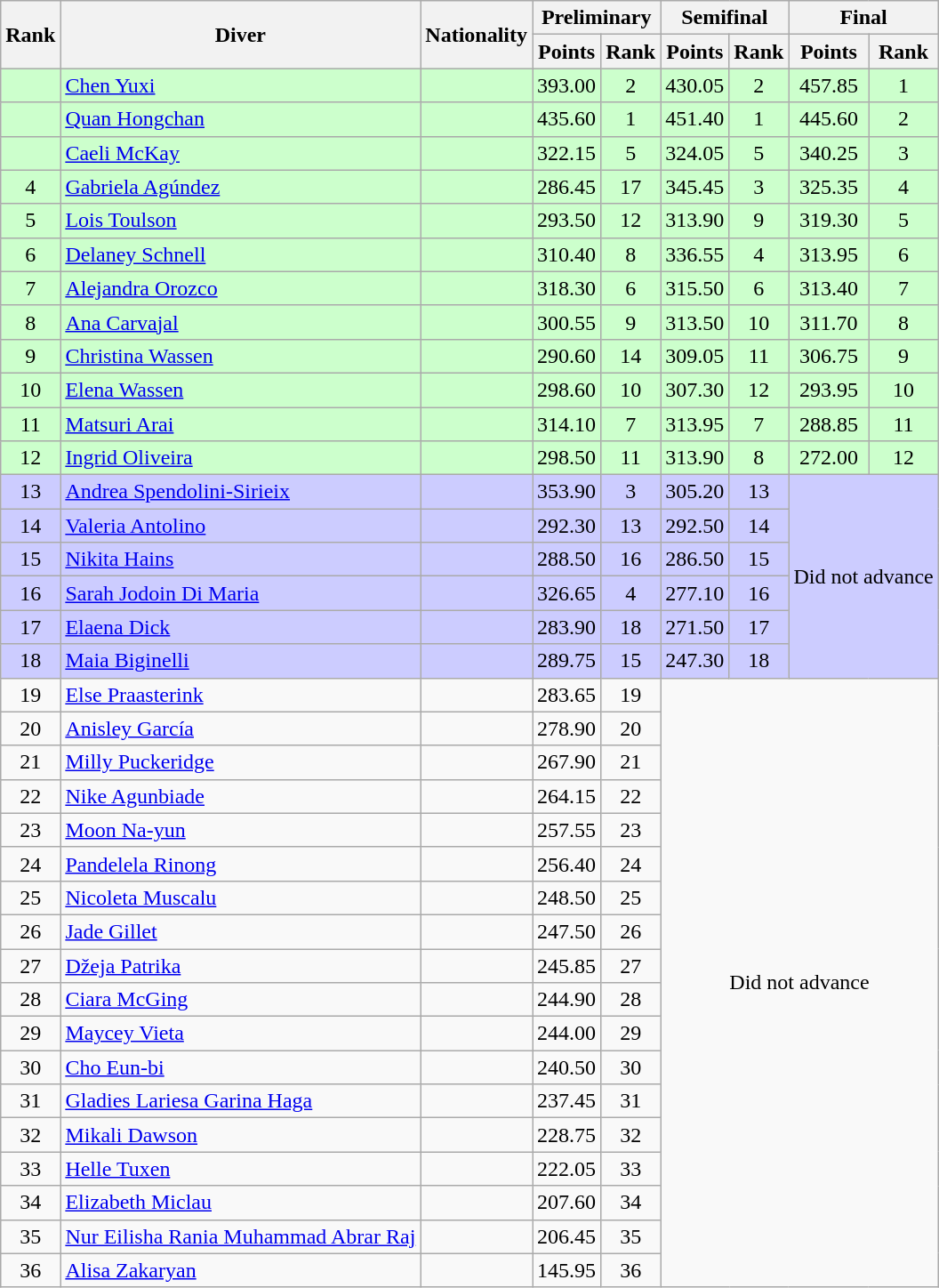<table class="wikitable sortable" style="text-align:center">
<tr>
<th rowspan=2>Rank</th>
<th rowspan=2>Diver</th>
<th rowspan=2>Nationality</th>
<th colspan=2>Preliminary</th>
<th colspan=2>Semifinal</th>
<th colspan=2>Final</th>
</tr>
<tr>
<th>Points</th>
<th>Rank</th>
<th>Points</th>
<th>Rank</th>
<th>Points</th>
<th>Rank</th>
</tr>
<tr bgcolor=ccffcc>
<td></td>
<td align=left><a href='#'>Chen Yuxi</a></td>
<td align=left></td>
<td>393.00</td>
<td>2</td>
<td>430.05</td>
<td>2</td>
<td>457.85</td>
<td>1</td>
</tr>
<tr bgcolor=ccffcc>
<td></td>
<td align=left><a href='#'>Quan Hongchan</a></td>
<td align=left></td>
<td>435.60</td>
<td>1</td>
<td>451.40</td>
<td>1</td>
<td>445.60</td>
<td>2</td>
</tr>
<tr bgcolor=ccffcc>
<td></td>
<td align=left><a href='#'>Caeli McKay</a></td>
<td align=left></td>
<td>322.15</td>
<td>5</td>
<td>324.05</td>
<td>5</td>
<td>340.25</td>
<td>3</td>
</tr>
<tr bgcolor=ccffcc>
<td>4</td>
<td align=left><a href='#'>Gabriela Agúndez</a></td>
<td align=left></td>
<td>286.45</td>
<td>17</td>
<td>345.45</td>
<td>3</td>
<td>325.35</td>
<td>4</td>
</tr>
<tr bgcolor=ccffcc>
<td>5</td>
<td align=left><a href='#'>Lois Toulson</a></td>
<td align=left></td>
<td>293.50</td>
<td>12</td>
<td>313.90</td>
<td>9</td>
<td>319.30</td>
<td>5</td>
</tr>
<tr bgcolor=ccffcc>
<td>6</td>
<td align=left><a href='#'>Delaney Schnell</a></td>
<td align=left></td>
<td>310.40</td>
<td>8</td>
<td>336.55</td>
<td>4</td>
<td>313.95</td>
<td>6</td>
</tr>
<tr bgcolor=ccffcc>
<td>7</td>
<td align=left><a href='#'>Alejandra Orozco</a></td>
<td align=left></td>
<td>318.30</td>
<td>6</td>
<td>315.50</td>
<td>6</td>
<td>313.40</td>
<td>7</td>
</tr>
<tr bgcolor=ccffcc>
<td>8</td>
<td align=left><a href='#'>Ana Carvajal</a></td>
<td align=left></td>
<td>300.55</td>
<td>9</td>
<td>313.50</td>
<td>10</td>
<td>311.70</td>
<td>8</td>
</tr>
<tr bgcolor=ccffcc>
<td>9</td>
<td align=left><a href='#'>Christina Wassen</a></td>
<td align=left></td>
<td>290.60</td>
<td>14</td>
<td>309.05</td>
<td>11</td>
<td>306.75</td>
<td>9</td>
</tr>
<tr bgcolor=ccffcc>
<td>10</td>
<td align=left><a href='#'>Elena Wassen</a></td>
<td align=left></td>
<td>298.60</td>
<td>10</td>
<td>307.30</td>
<td>12</td>
<td>293.95</td>
<td>10</td>
</tr>
<tr bgcolor=ccffcc>
<td>11</td>
<td align=left><a href='#'>Matsuri Arai</a></td>
<td align=left></td>
<td>314.10</td>
<td>7</td>
<td>313.95</td>
<td>7</td>
<td>288.85</td>
<td>11</td>
</tr>
<tr bgcolor=ccffcc>
<td>12</td>
<td align=left><a href='#'>Ingrid Oliveira</a></td>
<td align=left></td>
<td>298.50</td>
<td>11</td>
<td>313.90</td>
<td>8</td>
<td>272.00</td>
<td>12</td>
</tr>
<tr bgcolor=ccccff>
<td>13</td>
<td align=left><a href='#'>Andrea Spendolini-Sirieix</a></td>
<td align=left></td>
<td>353.90</td>
<td>3</td>
<td>305.20</td>
<td>13</td>
<td rowspan=6 colspan=2>Did not advance</td>
</tr>
<tr bgcolor=ccccff>
<td>14</td>
<td align=left><a href='#'>Valeria Antolino</a></td>
<td align=left></td>
<td>292.30</td>
<td>13</td>
<td>292.50</td>
<td>14</td>
</tr>
<tr bgcolor=ccccff>
<td>15</td>
<td align=left><a href='#'>Nikita Hains</a></td>
<td align=left></td>
<td>288.50</td>
<td>16</td>
<td>286.50</td>
<td>15</td>
</tr>
<tr bgcolor=ccccff>
<td>16</td>
<td align=left><a href='#'>Sarah Jodoin Di Maria</a></td>
<td align=left></td>
<td>326.65</td>
<td>4</td>
<td>277.10</td>
<td>16</td>
</tr>
<tr bgcolor=ccccff>
<td>17</td>
<td align=left><a href='#'>Elaena Dick</a></td>
<td align=left></td>
<td>283.90</td>
<td>18</td>
<td>271.50</td>
<td>17</td>
</tr>
<tr bgcolor=ccccff>
<td>18</td>
<td align=left><a href='#'>Maia Biginelli</a></td>
<td align=left></td>
<td>289.75</td>
<td>15</td>
<td>247.30</td>
<td>18</td>
</tr>
<tr>
<td>19</td>
<td align=left><a href='#'>Else Praasterink</a></td>
<td align=left></td>
<td>283.65</td>
<td>19</td>
<td rowspan=18 colspan=4>Did not advance</td>
</tr>
<tr>
<td>20</td>
<td align=left><a href='#'>Anisley García</a></td>
<td align=left></td>
<td>278.90</td>
<td>20</td>
</tr>
<tr>
<td>21</td>
<td align=left><a href='#'>Milly Puckeridge</a></td>
<td align=left></td>
<td>267.90</td>
<td>21</td>
</tr>
<tr>
<td>22</td>
<td align=left><a href='#'>Nike Agunbiade</a></td>
<td align=left></td>
<td>264.15</td>
<td>22</td>
</tr>
<tr>
<td>23</td>
<td align=left><a href='#'>Moon Na-yun</a></td>
<td align=left></td>
<td>257.55</td>
<td>23</td>
</tr>
<tr>
<td>24</td>
<td align=left><a href='#'>Pandelela Rinong</a></td>
<td align=left></td>
<td>256.40</td>
<td>24</td>
</tr>
<tr>
<td>25</td>
<td align=left><a href='#'>Nicoleta Muscalu</a></td>
<td align=left></td>
<td>248.50</td>
<td>25</td>
</tr>
<tr>
<td>26</td>
<td align=left><a href='#'>Jade Gillet</a></td>
<td align=left></td>
<td>247.50</td>
<td>26</td>
</tr>
<tr>
<td>27</td>
<td align=left><a href='#'>Džeja Patrika</a></td>
<td align=left></td>
<td>245.85</td>
<td>27</td>
</tr>
<tr>
<td>28</td>
<td align=left><a href='#'>Ciara McGing</a></td>
<td align=left></td>
<td>244.90</td>
<td>28</td>
</tr>
<tr>
<td>29</td>
<td align=left><a href='#'>Maycey Vieta</a></td>
<td align=left></td>
<td>244.00</td>
<td>29</td>
</tr>
<tr>
<td>30</td>
<td align=left><a href='#'>Cho Eun-bi</a></td>
<td align=left></td>
<td>240.50</td>
<td>30</td>
</tr>
<tr>
<td>31</td>
<td align=left><a href='#'>Gladies Lariesa Garina Haga</a></td>
<td align=left></td>
<td>237.45</td>
<td>31</td>
</tr>
<tr>
<td>32</td>
<td align=left><a href='#'>Mikali Dawson</a></td>
<td align=left></td>
<td>228.75</td>
<td>32</td>
</tr>
<tr>
<td>33</td>
<td align=left><a href='#'>Helle Tuxen</a></td>
<td align=left></td>
<td>222.05</td>
<td>33</td>
</tr>
<tr>
<td>34</td>
<td align=left><a href='#'>Elizabeth Miclau</a></td>
<td align=left></td>
<td>207.60</td>
<td>34</td>
</tr>
<tr>
<td>35</td>
<td align=left><a href='#'>Nur Eilisha Rania Muhammad Abrar Raj</a></td>
<td align=left></td>
<td>206.45</td>
<td>35</td>
</tr>
<tr>
<td>36</td>
<td align=left><a href='#'>Alisa Zakaryan</a></td>
<td align=left></td>
<td>145.95</td>
<td>36</td>
</tr>
</table>
